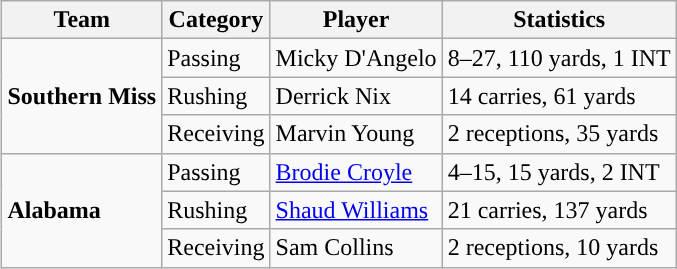<table class="wikitable" style="float: right;">
<tr>
<th>Team</th>
<th>Category</th>
<th>Player</th>
<th>Statistics</th>
</tr>
<tr>
<td rowspan=3><strong>Southern Miss</strong></td>
<td>Passing</td>
<td>Micky D'Angelo</td>
<td>8–27, 110 yards, 1 INT</td>
</tr>
<tr>
<td>Rushing</td>
<td>Derrick Nix</td>
<td>14 carries, 61 yards</td>
</tr>
<tr>
<td>Receiving</td>
<td>Marvin Young</td>
<td>2 receptions, 35 yards</td>
</tr>
<tr>
<td rowspan=3><strong>Alabama</strong></td>
<td>Passing</td>
<td><a href='#'>Brodie Croyle</a></td>
<td>4–15, 15 yards, 2 INT</td>
</tr>
<tr>
<td>Rushing</td>
<td><a href='#'>Shaud Williams</a></td>
<td>21 carries, 137 yards</td>
</tr>
<tr>
<td>Receiving</td>
<td>Sam Collins</td>
<td>2 receptions, 10 yards</td>
</tr>
</table>
